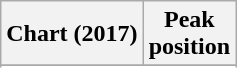<table class="wikitable sortable plainrowheaders" style="text-align:center">
<tr>
<th>Chart (2017)</th>
<th>Peak<br>position</th>
</tr>
<tr>
</tr>
<tr>
</tr>
<tr>
</tr>
</table>
